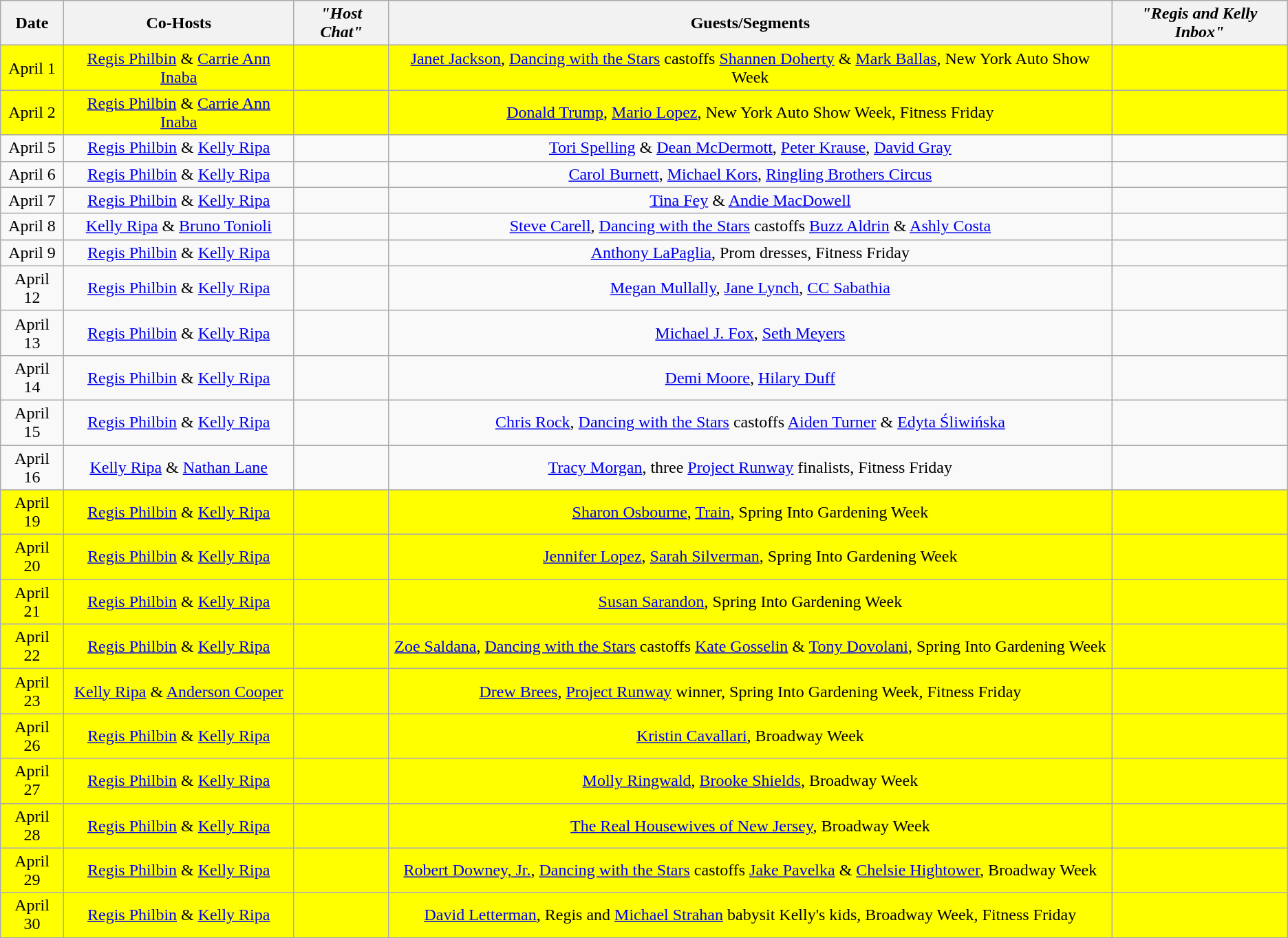<table class="wikitable sortable" border="1" style="text-align:center">
<tr>
<th>Date</th>
<th>Co-Hosts</th>
<th><em>"Host Chat"</em></th>
<th>Guests/Segments</th>
<th><em>"Regis and Kelly Inbox"</em></th>
</tr>
<tr bgcolor=yellow>
<td>April 1</td>
<td><a href='#'>Regis Philbin</a> & <a href='#'>Carrie Ann Inaba</a></td>
<td></td>
<td><a href='#'>Janet Jackson</a>, <a href='#'>Dancing with the Stars</a> castoffs <a href='#'>Shannen Doherty</a> & <a href='#'>Mark Ballas</a>, New York Auto Show Week</td>
<td></td>
</tr>
<tr bgcolor=yellow>
<td>April 2</td>
<td><a href='#'>Regis Philbin</a> & <a href='#'>Carrie Ann Inaba</a></td>
<td></td>
<td><a href='#'>Donald Trump</a>, <a href='#'>Mario Lopez</a>, New York Auto Show Week, Fitness Friday</td>
<td></td>
</tr>
<tr>
<td>April 5</td>
<td><a href='#'>Regis Philbin</a> & <a href='#'>Kelly Ripa</a></td>
<td></td>
<td><a href='#'>Tori Spelling</a> & <a href='#'>Dean McDermott</a>, <a href='#'>Peter Krause</a>, <a href='#'>David Gray</a></td>
<td></td>
</tr>
<tr>
<td>April 6</td>
<td><a href='#'>Regis Philbin</a> & <a href='#'>Kelly Ripa</a></td>
<td></td>
<td><a href='#'>Carol Burnett</a>, <a href='#'>Michael Kors</a>, <a href='#'>Ringling Brothers Circus</a></td>
<td></td>
</tr>
<tr>
<td>April 7</td>
<td><a href='#'>Regis Philbin</a> & <a href='#'>Kelly Ripa</a></td>
<td></td>
<td><a href='#'>Tina Fey</a> & <a href='#'>Andie MacDowell</a></td>
<td></td>
</tr>
<tr>
<td>April 8</td>
<td><a href='#'>Kelly Ripa</a> & <a href='#'>Bruno Tonioli</a></td>
<td></td>
<td><a href='#'>Steve Carell</a>, <a href='#'>Dancing with the Stars</a> castoffs <a href='#'>Buzz Aldrin</a> & <a href='#'>Ashly Costa</a></td>
<td></td>
</tr>
<tr>
<td>April 9</td>
<td><a href='#'>Regis Philbin</a> & <a href='#'>Kelly Ripa</a></td>
<td></td>
<td><a href='#'>Anthony LaPaglia</a>, Prom dresses, Fitness Friday</td>
<td></td>
</tr>
<tr>
<td>April 12</td>
<td><a href='#'>Regis Philbin</a> & <a href='#'>Kelly Ripa</a></td>
<td></td>
<td><a href='#'>Megan Mullally</a>, <a href='#'>Jane Lynch</a>, <a href='#'>CC Sabathia</a></td>
<td></td>
</tr>
<tr>
<td>April 13</td>
<td><a href='#'>Regis Philbin</a> & <a href='#'>Kelly Ripa</a></td>
<td></td>
<td><a href='#'>Michael J. Fox</a>, <a href='#'>Seth Meyers</a></td>
<td></td>
</tr>
<tr>
<td>April 14</td>
<td><a href='#'>Regis Philbin</a> & <a href='#'>Kelly Ripa</a></td>
<td></td>
<td><a href='#'>Demi Moore</a>, <a href='#'>Hilary Duff</a></td>
<td></td>
</tr>
<tr>
<td>April 15</td>
<td><a href='#'>Regis Philbin</a> & <a href='#'>Kelly Ripa</a></td>
<td></td>
<td><a href='#'>Chris Rock</a>, <a href='#'>Dancing with the Stars</a> castoffs <a href='#'>Aiden Turner</a> & <a href='#'>Edyta Śliwińska</a></td>
<td></td>
</tr>
<tr>
<td>April 16</td>
<td><a href='#'>Kelly Ripa</a> & <a href='#'>Nathan Lane</a></td>
<td></td>
<td><a href='#'>Tracy Morgan</a>, three <a href='#'>Project Runway</a> finalists, Fitness Friday</td>
<td></td>
</tr>
<tr bgcolor=yellow>
<td>April 19</td>
<td><a href='#'>Regis Philbin</a> & <a href='#'>Kelly Ripa</a></td>
<td></td>
<td><a href='#'>Sharon Osbourne</a>, <a href='#'>Train</a>, Spring Into Gardening Week</td>
<td></td>
</tr>
<tr bgcolor=yellow>
<td>April 20</td>
<td><a href='#'>Regis Philbin</a> & <a href='#'>Kelly Ripa</a></td>
<td></td>
<td><a href='#'>Jennifer Lopez</a>, <a href='#'>Sarah Silverman</a>, Spring Into Gardening Week</td>
<td></td>
</tr>
<tr bgcolor=yellow>
<td>April 21</td>
<td><a href='#'>Regis Philbin</a> & <a href='#'>Kelly Ripa</a></td>
<td></td>
<td><a href='#'>Susan Sarandon</a>, Spring Into Gardening Week</td>
<td></td>
</tr>
<tr bgcolor=yellow>
<td>April 22</td>
<td><a href='#'>Regis Philbin</a> & <a href='#'>Kelly Ripa</a></td>
<td></td>
<td><a href='#'>Zoe Saldana</a>, <a href='#'>Dancing with the Stars</a> castoffs <a href='#'>Kate Gosselin</a> & <a href='#'>Tony Dovolani</a>, Spring Into Gardening Week</td>
<td></td>
</tr>
<tr bgcolor=yellow>
<td>April 23</td>
<td><a href='#'>Kelly Ripa</a> & <a href='#'>Anderson Cooper</a></td>
<td></td>
<td><a href='#'>Drew Brees</a>, <a href='#'>Project Runway</a> winner, Spring Into Gardening Week, Fitness Friday</td>
<td></td>
</tr>
<tr bgcolor=yellow>
<td>April 26</td>
<td><a href='#'>Regis Philbin</a> & <a href='#'>Kelly Ripa</a></td>
<td></td>
<td><a href='#'>Kristin Cavallari</a>, Broadway Week</td>
<td></td>
</tr>
<tr bgcolor=yellow>
<td>April 27</td>
<td><a href='#'>Regis Philbin</a> & <a href='#'>Kelly Ripa</a></td>
<td></td>
<td><a href='#'>Molly Ringwald</a>, <a href='#'>Brooke Shields</a>, Broadway Week</td>
<td></td>
</tr>
<tr bgcolor=yellow>
<td>April 28</td>
<td><a href='#'>Regis Philbin</a> & <a href='#'>Kelly Ripa</a></td>
<td></td>
<td><a href='#'>The Real Housewives of New Jersey</a>, Broadway Week</td>
<td></td>
</tr>
<tr bgcolor=yellow>
<td>April 29</td>
<td><a href='#'>Regis Philbin</a> & <a href='#'>Kelly Ripa</a></td>
<td></td>
<td><a href='#'>Robert Downey, Jr.</a>, <a href='#'>Dancing with the Stars</a> castoffs <a href='#'>Jake Pavelka</a> & <a href='#'>Chelsie Hightower</a>, Broadway Week</td>
<td></td>
</tr>
<tr bgcolor=yellow>
<td>April 30</td>
<td><a href='#'>Regis Philbin</a> & <a href='#'>Kelly Ripa</a></td>
<td></td>
<td><a href='#'>David Letterman</a>, Regis and <a href='#'>Michael Strahan</a> babysit Kelly's kids, Broadway Week, Fitness Friday</td>
<td></td>
</tr>
</table>
